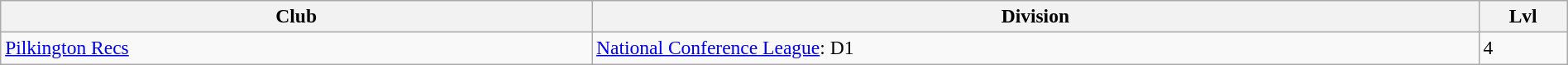<table class="wikitable sortable" width=100% style="font-size:98%">
<tr>
<th width=20%>Club</th>
<th width=30%>Division</th>
<th width=3%>Lvl</th>
</tr>
<tr>
<td><a href='#'>Pilkington Recs</a></td>
<td><a href='#'>National Conference League</a>: D1</td>
<td>4</td>
</tr>
</table>
